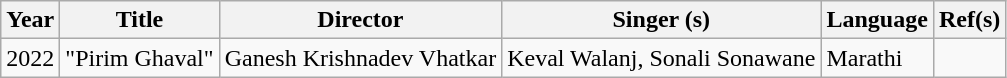<table class="wikitable sortable">
<tr>
<th>Year</th>
<th>Title</th>
<th>Director</th>
<th>Singer (s)</th>
<th>Language</th>
<th>Ref(s)</th>
</tr>
<tr>
<td>2022</td>
<td>"Pirim Ghaval"</td>
<td>Ganesh Krishnadev Vhatkar</td>
<td>Keval Walanj,  Sonali Sonawane</td>
<td>Marathi</td>
<td></td>
</tr>
</table>
